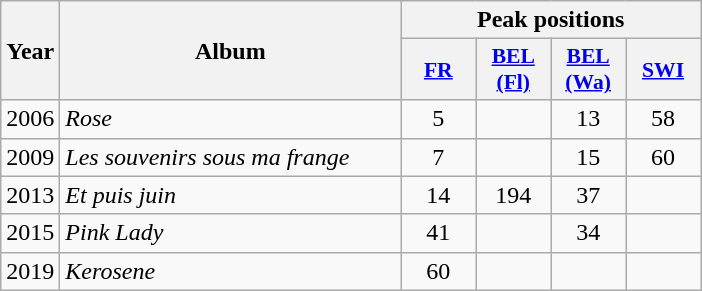<table class="wikitable">
<tr>
<th align="center" rowspan="2" width="10">Year</th>
<th align="center" rowspan="2" width="220">Album</th>
<th align="center" colspan="4" width="20">Peak positions</th>
</tr>
<tr>
<th scope="col" style="width:3em;font-size:90%;"><a href='#'>FR</a><br></th>
<th scope="col" style="width:3em;font-size:90%;"><a href='#'>BEL<br>(Fl)</a><br></th>
<th scope="col" style="width:3em;font-size:90%;"><a href='#'>BEL<br>(Wa)</a><br></th>
<th scope="col" style="width:3em;font-size:90%;"><a href='#'>SWI</a><br></th>
</tr>
<tr>
<td style="text-align:center;">2006</td>
<td><em>Rose</em></td>
<td style="text-align:center;">5</td>
<td style="text-align:center;"></td>
<td style="text-align:center;">13</td>
<td style="text-align:center;">58</td>
</tr>
<tr>
<td style="text-align:center;">2009</td>
<td><em>Les souvenirs sous ma frange</em></td>
<td style="text-align:center;">7</td>
<td style="text-align:center;"></td>
<td style="text-align:center;">15</td>
<td style="text-align:center;">60</td>
</tr>
<tr>
<td style="text-align:center;">2013</td>
<td><em>Et puis juin</em></td>
<td style="text-align:center;">14</td>
<td style="text-align:center;">194</td>
<td style="text-align:center;">37</td>
<td style="text-align:center;"></td>
</tr>
<tr>
<td style="text-align:center;">2015</td>
<td><em>Pink Lady</em></td>
<td style="text-align:center;">41</td>
<td style="text-align:center;"></td>
<td style="text-align:center;">34</td>
<td style="text-align:center;"></td>
</tr>
<tr>
<td style="text-align:center;">2019</td>
<td><em>Kerosene</em></td>
<td style="text-align:center;">60<br></td>
<td style="text-align:center;"></td>
<td style="text-align:center;"></td>
<td style="text-align:center;"></td>
</tr>
</table>
